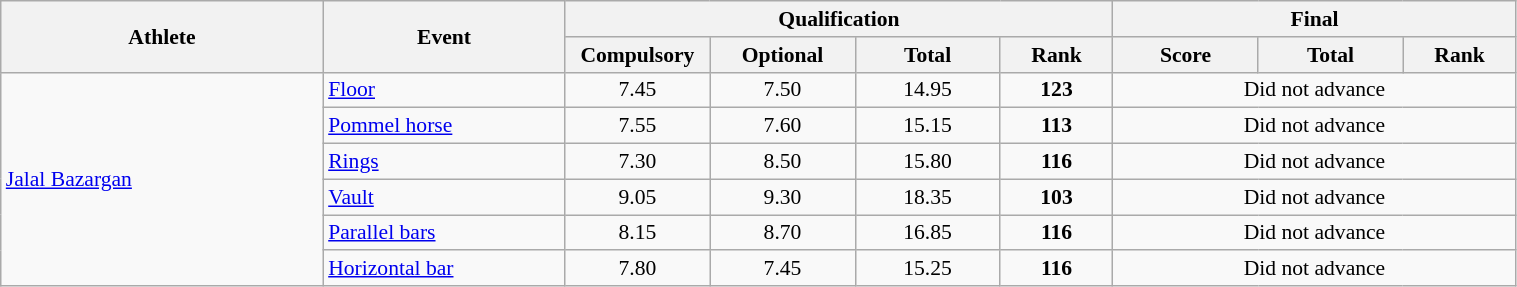<table class="wikitable" width="80%" style="text-align:center; font-size:90%">
<tr>
<th rowspan="2" width="20%">Athlete</th>
<th rowspan="2" width="15%">Event</th>
<th colspan="4">Qualification</th>
<th colspan="3">Final</th>
</tr>
<tr>
<th width="9%">Compulsory</th>
<th width="9%">Optional</th>
<th width="9%">Total</th>
<th width="7%">Rank</th>
<th width="9%">Score</th>
<th width="9%">Total</th>
<th width="7%">Rank</th>
</tr>
<tr>
<td rowspan=6 align="left"><a href='#'>Jalal Bazargan</a></td>
<td align="left"><a href='#'>Floor</a></td>
<td>7.45</td>
<td>7.50</td>
<td>14.95</td>
<td><strong>123</strong></td>
<td colspan=3 align=center>Did not advance</td>
</tr>
<tr>
<td align="left"><a href='#'>Pommel horse</a></td>
<td>7.55</td>
<td>7.60</td>
<td>15.15</td>
<td><strong>113</strong></td>
<td colspan=3 align=center>Did not advance</td>
</tr>
<tr>
<td align="left"><a href='#'>Rings</a></td>
<td>7.30</td>
<td>8.50</td>
<td>15.80</td>
<td><strong>116</strong></td>
<td colspan=3 align=center>Did not advance</td>
</tr>
<tr>
<td align="left"><a href='#'>Vault</a></td>
<td>9.05</td>
<td>9.30</td>
<td>18.35</td>
<td><strong>103</strong></td>
<td colspan=3 align=center>Did not advance</td>
</tr>
<tr>
<td align="left"><a href='#'>Parallel bars</a></td>
<td>8.15</td>
<td>8.70</td>
<td>16.85</td>
<td><strong>116</strong></td>
<td colspan=3 align=center>Did not advance</td>
</tr>
<tr>
<td align="left"><a href='#'>Horizontal bar</a></td>
<td>7.80</td>
<td>7.45</td>
<td>15.25</td>
<td><strong>116</strong></td>
<td colspan=3 align=center>Did not advance</td>
</tr>
</table>
